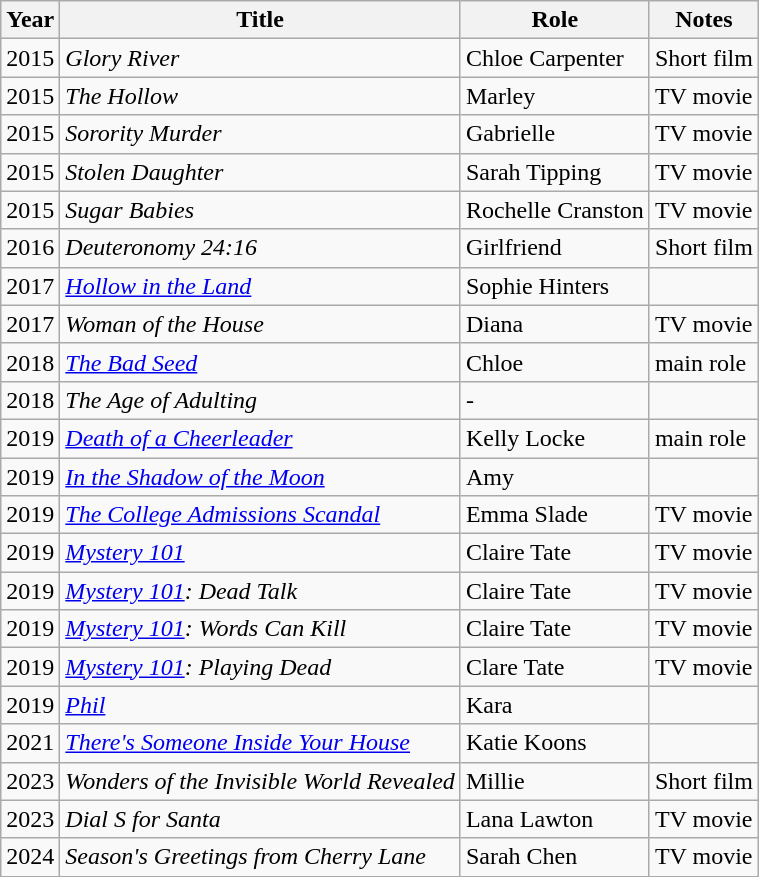<table class="wikitable">
<tr>
<th>Year</th>
<th>Title</th>
<th>Role</th>
<th>Notes</th>
</tr>
<tr>
<td>2015</td>
<td><em>Glory River</em></td>
<td>Chloe Carpenter</td>
<td>Short film</td>
</tr>
<tr>
<td>2015</td>
<td><em>The Hollow</em></td>
<td>Marley</td>
<td>TV movie</td>
</tr>
<tr>
<td>2015</td>
<td><em>Sorority Murder</em></td>
<td>Gabrielle</td>
<td>TV movie</td>
</tr>
<tr>
<td>2015</td>
<td><em>Stolen Daughter</em></td>
<td>Sarah Tipping</td>
<td>TV movie</td>
</tr>
<tr>
<td>2015</td>
<td><em>Sugar Babies</em></td>
<td>Rochelle Cranston</td>
<td>TV movie</td>
</tr>
<tr>
<td>2016</td>
<td><em>Deuteronomy 24:16</em></td>
<td>Girlfriend</td>
<td>Short film</td>
</tr>
<tr>
<td>2017</td>
<td><em><a href='#'>Hollow in the Land</a></em></td>
<td>Sophie Hinters</td>
<td></td>
</tr>
<tr>
<td>2017</td>
<td><em>Woman of the House</em></td>
<td>Diana</td>
<td>TV movie</td>
</tr>
<tr>
<td>2018</td>
<td><em><a href='#'>The Bad Seed</a></em></td>
<td>Chloe</td>
<td>main role</td>
</tr>
<tr>
<td>2018</td>
<td><em>The Age of Adulting</em></td>
<td Chelsea>-</td>
</tr>
<tr>
<td>2019</td>
<td><em><a href='#'>Death of a Cheerleader</a></em></td>
<td>Kelly Locke</td>
<td>main role</td>
</tr>
<tr>
<td>2019</td>
<td><em><a href='#'>In the Shadow of the Moon</a></em></td>
<td>Amy</td>
<td></td>
</tr>
<tr>
<td>2019</td>
<td><em><a href='#'>The College Admissions Scandal</a></em></td>
<td>Emma Slade</td>
<td>TV movie</td>
</tr>
<tr>
<td>2019</td>
<td><em><a href='#'>Mystery 101</a></em></td>
<td>Claire Tate</td>
<td>TV movie</td>
</tr>
<tr>
<td>2019</td>
<td><em><a href='#'>Mystery 101</a>: Dead Talk</em></td>
<td>Claire Tate</td>
<td>TV movie</td>
</tr>
<tr>
<td>2019</td>
<td><em><a href='#'>Mystery 101</a>: Words Can Kill</em></td>
<td>Claire Tate</td>
<td>TV movie</td>
</tr>
<tr>
<td>2019</td>
<td><em><a href='#'>Mystery 101</a>: Playing Dead</em></td>
<td>Clare Tate</td>
<td>TV movie</td>
</tr>
<tr>
<td>2019</td>
<td><em><a href='#'>Phil</a></em></td>
<td>Kara</td>
<td></td>
</tr>
<tr>
<td>2021</td>
<td><em><a href='#'>There's Someone Inside Your House</a></em></td>
<td>Katie Koons</td>
<td></td>
</tr>
<tr>
<td>2023</td>
<td><em>Wonders of the Invisible World Revealed</em></td>
<td>Millie</td>
<td>Short film</td>
</tr>
<tr>
<td>2023</td>
<td><em>Dial S for Santa</em></td>
<td>Lana Lawton</td>
<td>TV movie</td>
</tr>
<tr>
<td>2024</td>
<td><em>Season's Greetings from Cherry Lane</em></td>
<td>Sarah Chen</td>
<td>TV movie</td>
</tr>
<tr>
</tr>
</table>
